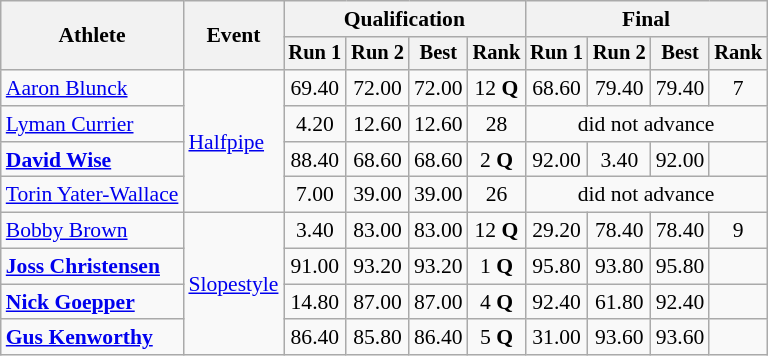<table class=wikitable style=font-size:90%;text-align:center>
<tr>
<th rowspan=2>Athlete</th>
<th rowspan=2>Event</th>
<th colspan=4>Qualification</th>
<th colspan=4>Final</th>
</tr>
<tr style=font-size:95%>
<th>Run 1</th>
<th>Run 2</th>
<th>Best</th>
<th>Rank</th>
<th>Run 1</th>
<th>Run 2</th>
<th>Best</th>
<th>Rank</th>
</tr>
<tr>
<td align=left><a href='#'>Aaron Blunck</a></td>
<td align=left rowspan=4><a href='#'>Halfpipe</a></td>
<td>69.40</td>
<td>72.00</td>
<td>72.00</td>
<td>12 <strong>Q</strong></td>
<td>68.60</td>
<td>79.40</td>
<td>79.40</td>
<td>7</td>
</tr>
<tr>
<td align=left><a href='#'>Lyman Currier</a></td>
<td>4.20</td>
<td>12.60</td>
<td>12.60</td>
<td>28</td>
<td colspan=4>did not advance</td>
</tr>
<tr>
<td align=left><strong><a href='#'>David Wise</a></strong></td>
<td>88.40</td>
<td>68.60</td>
<td>68.60</td>
<td>2 <strong>Q</strong></td>
<td>92.00</td>
<td>3.40</td>
<td>92.00</td>
<td></td>
</tr>
<tr>
<td align=left><a href='#'>Torin Yater-Wallace</a></td>
<td>7.00</td>
<td>39.00</td>
<td>39.00</td>
<td>26</td>
<td colspan=4>did not advance</td>
</tr>
<tr>
<td align=left><a href='#'>Bobby Brown</a></td>
<td align=left rowspan=4><a href='#'>Slopestyle</a></td>
<td>3.40</td>
<td>83.00</td>
<td>83.00</td>
<td>12 <strong>Q</strong></td>
<td>29.20</td>
<td>78.40</td>
<td>78.40</td>
<td>9</td>
</tr>
<tr>
<td align=left><strong><a href='#'>Joss Christensen</a></strong></td>
<td>91.00</td>
<td>93.20</td>
<td>93.20</td>
<td>1 <strong>Q</strong></td>
<td>95.80</td>
<td>93.80</td>
<td>95.80</td>
<td></td>
</tr>
<tr>
<td align=left><strong><a href='#'>Nick Goepper</a></strong></td>
<td>14.80</td>
<td>87.00</td>
<td>87.00</td>
<td>4 <strong>Q</strong></td>
<td>92.40</td>
<td>61.80</td>
<td>92.40</td>
<td></td>
</tr>
<tr>
<td align=left><strong><a href='#'>Gus Kenworthy</a></strong></td>
<td>86.40</td>
<td>85.80</td>
<td>86.40</td>
<td>5 <strong>Q</strong></td>
<td>31.00</td>
<td>93.60</td>
<td>93.60</td>
<td></td>
</tr>
</table>
